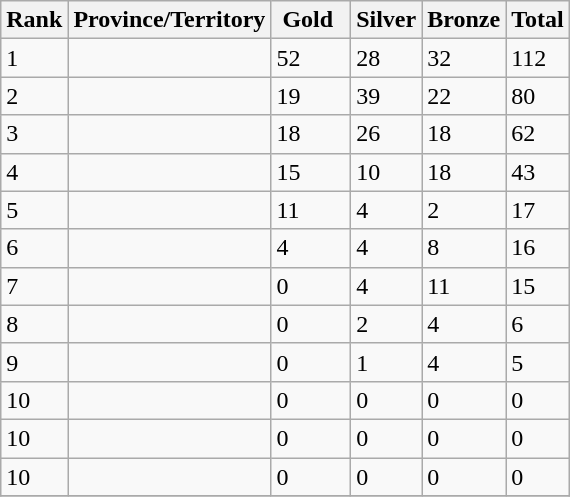<table class="wikitable">
<tr>
<th><strong>Rank</strong></th>
<th><strong>Province/Territory</strong></th>
<th bgcolor="gold"><strong> Gold  </strong></th>
<th bgcolor="silver"><strong>Silver</strong></th>
<th bgcolor="CC9966"><strong>Bronze</strong></th>
<th><strong>Total</strong></th>
</tr>
<tr>
<td>1</td>
<td><strong></strong></td>
<td>52</td>
<td>28</td>
<td>32</td>
<td>112</td>
</tr>
<tr>
<td>2</td>
<td></td>
<td>19</td>
<td>39</td>
<td>22</td>
<td>80</td>
</tr>
<tr>
<td>3</td>
<td></td>
<td>18</td>
<td>26</td>
<td>18</td>
<td>62</td>
</tr>
<tr>
<td>4</td>
<td></td>
<td>15</td>
<td>10</td>
<td>18</td>
<td>43</td>
</tr>
<tr>
<td>5</td>
<td></td>
<td>11</td>
<td>4</td>
<td>2</td>
<td>17</td>
</tr>
<tr>
<td>6</td>
<td></td>
<td>4</td>
<td>4</td>
<td>8</td>
<td>16</td>
</tr>
<tr>
<td>7</td>
<td></td>
<td>0</td>
<td>4</td>
<td>11</td>
<td>15</td>
</tr>
<tr>
<td>8</td>
<td></td>
<td>0</td>
<td>2</td>
<td>4</td>
<td>6</td>
</tr>
<tr>
<td>9</td>
<td></td>
<td>0</td>
<td>1</td>
<td>4</td>
<td>5</td>
</tr>
<tr>
<td>10</td>
<td></td>
<td>0</td>
<td>0</td>
<td>0</td>
<td>0</td>
</tr>
<tr>
<td>10</td>
<td></td>
<td>0</td>
<td>0</td>
<td>0</td>
<td>0</td>
</tr>
<tr>
<td>10</td>
<td></td>
<td>0</td>
<td>0</td>
<td>0</td>
<td>0</td>
</tr>
<tr>
</tr>
</table>
